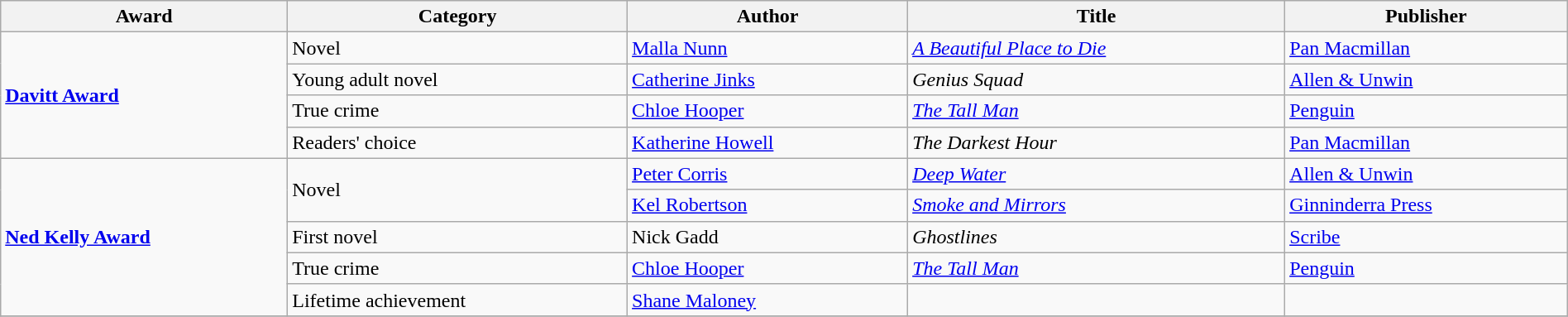<table class="wikitable" width=100%>
<tr>
<th>Award</th>
<th>Category</th>
<th>Author</th>
<th>Title</th>
<th>Publisher</th>
</tr>
<tr>
<td rowspan=4><strong><a href='#'>Davitt Award</a></strong></td>
<td>Novel</td>
<td><a href='#'>Malla Nunn</a></td>
<td><em><a href='#'>A Beautiful Place to Die</a></em></td>
<td><a href='#'>Pan Macmillan</a></td>
</tr>
<tr>
<td>Young adult novel</td>
<td><a href='#'>Catherine Jinks</a></td>
<td><em>Genius Squad</em></td>
<td><a href='#'>Allen & Unwin</a></td>
</tr>
<tr>
<td>True crime</td>
<td><a href='#'>Chloe Hooper</a></td>
<td><em><a href='#'>The Tall Man</a></em></td>
<td><a href='#'>Penguin</a></td>
</tr>
<tr>
<td>Readers' choice</td>
<td><a href='#'>Katherine Howell</a></td>
<td><em>The Darkest Hour</em></td>
<td><a href='#'>Pan Macmillan</a></td>
</tr>
<tr>
<td rowspan=5><strong><a href='#'>Ned Kelly Award</a></strong></td>
<td rowspan=2>Novel</td>
<td><a href='#'>Peter Corris</a></td>
<td><em><a href='#'>Deep Water</a></em></td>
<td><a href='#'>Allen & Unwin</a></td>
</tr>
<tr>
<td><a href='#'>Kel Robertson</a></td>
<td><em><a href='#'>Smoke and Mirrors</a></em></td>
<td><a href='#'>Ginninderra Press</a></td>
</tr>
<tr>
<td>First novel</td>
<td>Nick Gadd</td>
<td><em>Ghostlines</em></td>
<td><a href='#'>Scribe</a></td>
</tr>
<tr>
<td>True crime</td>
<td><a href='#'>Chloe Hooper</a></td>
<td><em><a href='#'>The Tall Man</a></em></td>
<td><a href='#'>Penguin</a></td>
</tr>
<tr>
<td>Lifetime achievement</td>
<td><a href='#'>Shane Maloney</a></td>
<td></td>
<td></td>
</tr>
<tr>
</tr>
</table>
